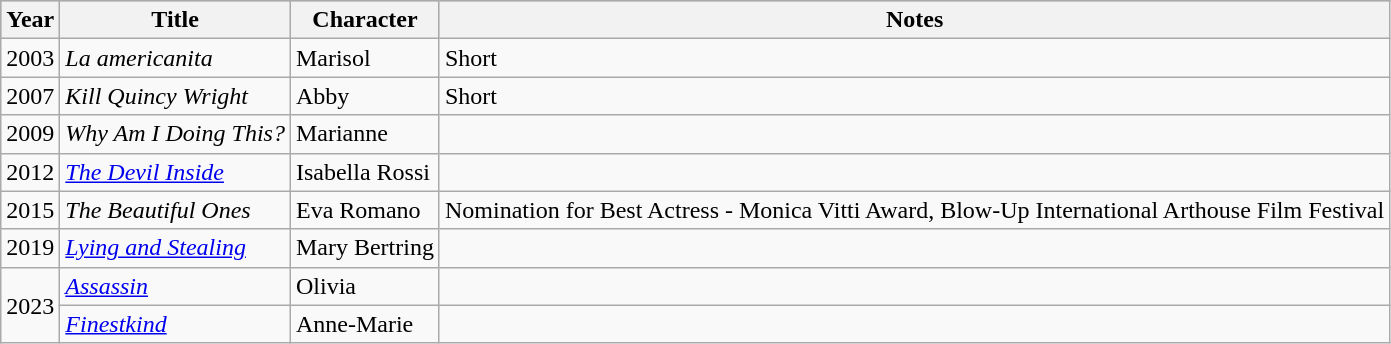<table border="1" class="wikitable">
<tr style="background:#B0C4DE;">
<th>Year</th>
<th>Title</th>
<th>Character</th>
<th>Notes</th>
</tr>
<tr>
<td>2003</td>
<td><em>La americanita</em></td>
<td>Marisol</td>
<td>Short</td>
</tr>
<tr>
<td>2007</td>
<td><em>Kill Quincy Wright</em></td>
<td>Abby</td>
<td>Short</td>
</tr>
<tr>
<td>2009</td>
<td><em>Why Am I Doing This?</em></td>
<td>Marianne</td>
<td></td>
</tr>
<tr>
<td>2012</td>
<td><em><a href='#'>The Devil Inside</a></em></td>
<td>Isabella Rossi</td>
<td></td>
</tr>
<tr>
<td>2015</td>
<td><em>The Beautiful Ones</em></td>
<td>Eva Romano</td>
<td>Nomination for Best Actress - Monica Vitti Award, Blow-Up International Arthouse Film Festival</td>
</tr>
<tr>
<td>2019</td>
<td><em><a href='#'>Lying and Stealing</a></em></td>
<td>Mary Bertring</td>
<td></td>
</tr>
<tr>
<td rowspan="2">2023</td>
<td><em><a href='#'>Assassin</a></em></td>
<td>Olivia</td>
<td></td>
</tr>
<tr>
<td><em><a href='#'>Finestkind</a></em></td>
<td>Anne-Marie</td>
<td></td>
</tr>
</table>
